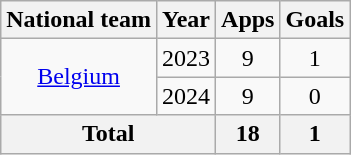<table class=wikitable style=text-align:center>
<tr>
<th>National team</th>
<th>Year</th>
<th>Apps</th>
<th>Goals</th>
</tr>
<tr>
<td rowspan=2><a href='#'>Belgium</a></td>
<td>2023</td>
<td>9</td>
<td>1</td>
</tr>
<tr>
<td>2024</td>
<td>9</td>
<td>0</td>
</tr>
<tr>
<th colspan=2>Total</th>
<th>18</th>
<th>1</th>
</tr>
</table>
